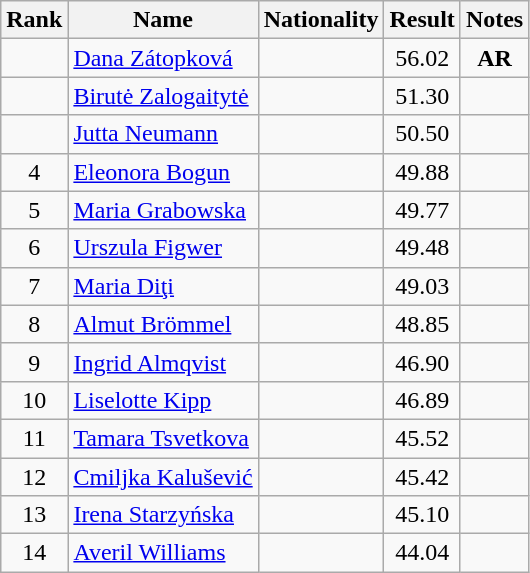<table class="wikitable sortable" style="text-align:center">
<tr>
<th>Rank</th>
<th>Name</th>
<th>Nationality</th>
<th>Result</th>
<th>Notes</th>
</tr>
<tr>
<td></td>
<td align=left><a href='#'>Dana Zátopková</a></td>
<td align=left></td>
<td>56.02</td>
<td><strong>AR</strong></td>
</tr>
<tr>
<td></td>
<td align=left><a href='#'>Birutė Zalogaitytė</a></td>
<td align=left></td>
<td>51.30</td>
<td></td>
</tr>
<tr>
<td></td>
<td align=left><a href='#'>Jutta Neumann</a></td>
<td align=left></td>
<td>50.50</td>
<td></td>
</tr>
<tr>
<td>4</td>
<td align=left><a href='#'>Eleonora Bogun</a></td>
<td align=left></td>
<td>49.88</td>
<td></td>
</tr>
<tr>
<td>5</td>
<td align=left><a href='#'>Maria Grabowska</a></td>
<td align=left></td>
<td>49.77</td>
<td></td>
</tr>
<tr>
<td>6</td>
<td align=left><a href='#'>Urszula Figwer</a></td>
<td align=left></td>
<td>49.48</td>
<td></td>
</tr>
<tr>
<td>7</td>
<td align=left><a href='#'>Maria Diţi</a></td>
<td align=left></td>
<td>49.03</td>
<td></td>
</tr>
<tr>
<td>8</td>
<td align=left><a href='#'>Almut Brömmel</a></td>
<td align=left></td>
<td>48.85</td>
<td></td>
</tr>
<tr>
<td>9</td>
<td align=left><a href='#'>Ingrid Almqvist</a></td>
<td align=left></td>
<td>46.90</td>
<td></td>
</tr>
<tr>
<td>10</td>
<td align=left><a href='#'>Liselotte Kipp</a></td>
<td align=left></td>
<td>46.89</td>
<td></td>
</tr>
<tr>
<td>11</td>
<td align=left><a href='#'>Tamara Tsvetkova</a></td>
<td align=left></td>
<td>45.52</td>
<td></td>
</tr>
<tr>
<td>12</td>
<td align=left><a href='#'>Cmiljka Kalušević</a></td>
<td align=left></td>
<td>45.42</td>
<td></td>
</tr>
<tr>
<td>13</td>
<td align=left><a href='#'>Irena Starzyńska</a></td>
<td align=left></td>
<td>45.10</td>
<td></td>
</tr>
<tr>
<td>14</td>
<td align=left><a href='#'>Averil Williams</a></td>
<td align=left></td>
<td>44.04</td>
<td></td>
</tr>
</table>
